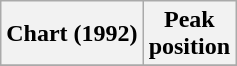<table class="wikitable plainrowheaders" style="text-align:center">
<tr>
<th>Chart (1992)</th>
<th>Peak<br>position</th>
</tr>
<tr>
</tr>
</table>
